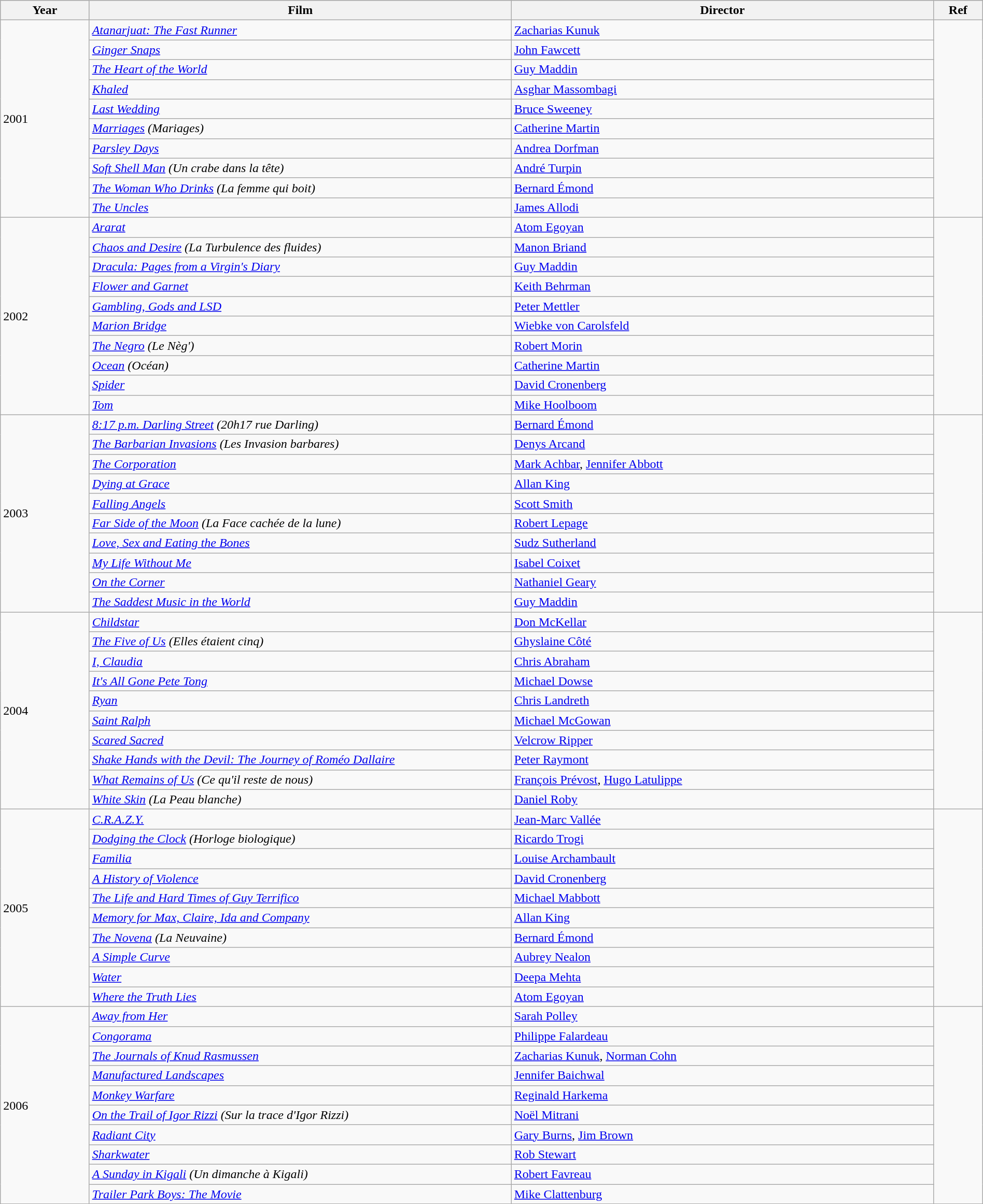<table class="wikitable" style="width:100%;">
<tr style="background:#bebebe;">
<th style="width:4%;">Year</th>
<th style="width:19%;">Film</th>
<th style="width:19%;">Director</th>
<th style="width:2%;">Ref</th>
</tr>
<tr>
<td rowspan=10>2001</td>
<td><em><a href='#'>Atanarjuat: The Fast Runner</a></em></td>
<td><a href='#'>Zacharias Kunuk</a></td>
<td rowspan=10></td>
</tr>
<tr>
<td><em><a href='#'>Ginger Snaps</a></em></td>
<td><a href='#'>John Fawcett</a></td>
</tr>
<tr>
<td><em><a href='#'>The Heart of the World</a></em></td>
<td><a href='#'>Guy Maddin</a></td>
</tr>
<tr>
<td><em><a href='#'>Khaled</a></em></td>
<td><a href='#'>Asghar Massombagi</a></td>
</tr>
<tr>
<td><em><a href='#'>Last Wedding</a></em></td>
<td><a href='#'>Bruce Sweeney</a></td>
</tr>
<tr>
<td><em><a href='#'>Marriages</a> (Mariages)</em></td>
<td><a href='#'>Catherine Martin</a></td>
</tr>
<tr>
<td><em><a href='#'>Parsley Days</a></em></td>
<td><a href='#'>Andrea Dorfman</a></td>
</tr>
<tr>
<td><em><a href='#'>Soft Shell Man</a> (Un crabe dans la tête)</em></td>
<td><a href='#'>André Turpin</a></td>
</tr>
<tr>
<td><em><a href='#'>The Woman Who Drinks</a> (La femme qui boit)</em></td>
<td><a href='#'>Bernard Émond</a></td>
</tr>
<tr>
<td><em><a href='#'>The Uncles</a></em></td>
<td><a href='#'>James Allodi</a></td>
</tr>
<tr>
<td rowspan=10>2002</td>
<td><em><a href='#'>Ararat</a></em></td>
<td><a href='#'>Atom Egoyan</a></td>
<td rowspan=10></td>
</tr>
<tr>
<td><em><a href='#'>Chaos and Desire</a> (La Turbulence des fluides)</em></td>
<td><a href='#'>Manon Briand</a></td>
</tr>
<tr>
<td><em><a href='#'>Dracula: Pages from a Virgin's Diary</a></em></td>
<td><a href='#'>Guy Maddin</a></td>
</tr>
<tr>
<td><em><a href='#'>Flower and Garnet</a></em></td>
<td><a href='#'>Keith Behrman</a></td>
</tr>
<tr>
<td><em><a href='#'>Gambling, Gods and LSD</a></em></td>
<td><a href='#'>Peter Mettler</a></td>
</tr>
<tr>
<td><em><a href='#'>Marion Bridge</a></em></td>
<td><a href='#'>Wiebke von Carolsfeld</a></td>
</tr>
<tr>
<td><em><a href='#'>The Negro</a> (Le Nèg')</em></td>
<td><a href='#'>Robert Morin</a></td>
</tr>
<tr>
<td><em><a href='#'>Ocean</a> (Océan)</em></td>
<td><a href='#'>Catherine Martin</a></td>
</tr>
<tr>
<td><em><a href='#'>Spider</a></em></td>
<td><a href='#'>David Cronenberg</a></td>
</tr>
<tr>
<td><em><a href='#'>Tom</a></em></td>
<td><a href='#'>Mike Hoolboom</a></td>
</tr>
<tr>
<td rowspan=10>2003</td>
<td><em><a href='#'>8:17 p.m. Darling Street</a> (20h17 rue Darling)</em></td>
<td><a href='#'>Bernard Émond</a></td>
<td rowspan=10></td>
</tr>
<tr>
<td><em><a href='#'>The Barbarian Invasions</a> (Les Invasion barbares)</em></td>
<td><a href='#'>Denys Arcand</a></td>
</tr>
<tr>
<td><em><a href='#'>The Corporation</a></em></td>
<td><a href='#'>Mark Achbar</a>, <a href='#'>Jennifer Abbott</a></td>
</tr>
<tr>
<td><em><a href='#'>Dying at Grace</a></em></td>
<td><a href='#'>Allan King</a></td>
</tr>
<tr>
<td><em><a href='#'>Falling Angels</a></em></td>
<td><a href='#'>Scott Smith</a></td>
</tr>
<tr>
<td><em><a href='#'>Far Side of the Moon</a> (La Face cachée de la lune)</em></td>
<td><a href='#'>Robert Lepage</a></td>
</tr>
<tr>
<td><em><a href='#'>Love, Sex and Eating the Bones</a></em></td>
<td><a href='#'>Sudz Sutherland</a></td>
</tr>
<tr>
<td><em><a href='#'>My Life Without Me</a></em></td>
<td><a href='#'>Isabel Coixet</a></td>
</tr>
<tr>
<td><em><a href='#'>On the Corner</a></em></td>
<td><a href='#'>Nathaniel Geary</a></td>
</tr>
<tr>
<td><em><a href='#'>The Saddest Music in the World</a></em></td>
<td><a href='#'>Guy Maddin</a></td>
</tr>
<tr>
<td rowspan=10>2004</td>
<td><em><a href='#'>Childstar</a></em></td>
<td><a href='#'>Don McKellar</a></td>
<td rowspan=10></td>
</tr>
<tr>
<td><em><a href='#'>The Five of Us</a> (Elles étaient cinq)</em></td>
<td><a href='#'>Ghyslaine Côté</a></td>
</tr>
<tr>
<td><em><a href='#'>I, Claudia</a></em></td>
<td><a href='#'>Chris Abraham</a></td>
</tr>
<tr>
<td><em><a href='#'>It's All Gone Pete Tong</a></em></td>
<td><a href='#'>Michael Dowse</a></td>
</tr>
<tr>
<td><em><a href='#'>Ryan</a></em></td>
<td><a href='#'>Chris Landreth</a></td>
</tr>
<tr>
<td><em><a href='#'>Saint Ralph</a></em></td>
<td><a href='#'>Michael McGowan</a></td>
</tr>
<tr>
<td><em><a href='#'>Scared Sacred</a></em></td>
<td><a href='#'>Velcrow Ripper</a></td>
</tr>
<tr>
<td><em><a href='#'>Shake Hands with the Devil: The Journey of Roméo Dallaire</a></em></td>
<td><a href='#'>Peter Raymont</a></td>
</tr>
<tr>
<td><em><a href='#'>What Remains of Us</a> (Ce qu'il reste de nous)</em></td>
<td><a href='#'>François Prévost</a>, <a href='#'>Hugo Latulippe</a></td>
</tr>
<tr>
<td><em><a href='#'>White Skin</a> (La Peau blanche)</em></td>
<td><a href='#'>Daniel Roby</a></td>
</tr>
<tr>
<td rowspan=10>2005</td>
<td><em><a href='#'>C.R.A.Z.Y.</a></em></td>
<td><a href='#'>Jean-Marc Vallée</a></td>
<td rowspan=10></td>
</tr>
<tr>
<td><em><a href='#'>Dodging the Clock</a> (Horloge biologique)</em></td>
<td><a href='#'>Ricardo Trogi</a></td>
</tr>
<tr>
<td><em><a href='#'>Familia</a></em></td>
<td><a href='#'>Louise Archambault</a></td>
</tr>
<tr>
<td><em><a href='#'>A History of Violence</a></em></td>
<td><a href='#'>David Cronenberg</a></td>
</tr>
<tr>
<td><em><a href='#'>The Life and Hard Times of Guy Terrifico</a></em></td>
<td><a href='#'>Michael Mabbott</a></td>
</tr>
<tr>
<td><em><a href='#'>Memory for Max, Claire, Ida and Company</a></em></td>
<td><a href='#'>Allan King</a></td>
</tr>
<tr>
<td><em><a href='#'>The Novena</a> (La Neuvaine)</em></td>
<td><a href='#'>Bernard Émond</a></td>
</tr>
<tr>
<td><em><a href='#'>A Simple Curve</a></em></td>
<td><a href='#'>Aubrey Nealon</a></td>
</tr>
<tr>
<td><em><a href='#'>Water</a></em></td>
<td><a href='#'>Deepa Mehta</a></td>
</tr>
<tr>
<td><em><a href='#'>Where the Truth Lies</a></em></td>
<td><a href='#'>Atom Egoyan</a></td>
</tr>
<tr>
<td rowspan=10>2006</td>
<td><em><a href='#'>Away from Her</a></em></td>
<td><a href='#'>Sarah Polley</a></td>
<td rowspan=10></td>
</tr>
<tr>
<td><em><a href='#'>Congorama</a></em></td>
<td><a href='#'>Philippe Falardeau</a></td>
</tr>
<tr>
<td><em><a href='#'>The Journals of Knud Rasmussen</a></em></td>
<td><a href='#'>Zacharias Kunuk</a>, <a href='#'>Norman Cohn</a></td>
</tr>
<tr>
<td><em><a href='#'>Manufactured Landscapes</a></em></td>
<td><a href='#'>Jennifer Baichwal</a></td>
</tr>
<tr>
<td><em><a href='#'>Monkey Warfare</a></em></td>
<td><a href='#'>Reginald Harkema</a></td>
</tr>
<tr>
<td><em><a href='#'>On the Trail of Igor Rizzi</a> (Sur la trace d'Igor Rizzi)</em></td>
<td><a href='#'>Noël Mitrani</a></td>
</tr>
<tr>
<td><em><a href='#'>Radiant City</a></em></td>
<td><a href='#'>Gary Burns</a>, <a href='#'>Jim Brown</a></td>
</tr>
<tr>
<td><em><a href='#'>Sharkwater</a></em></td>
<td><a href='#'>Rob Stewart</a></td>
</tr>
<tr>
<td><em><a href='#'>A Sunday in Kigali</a> (Un dimanche à Kigali)</em></td>
<td><a href='#'>Robert Favreau</a></td>
</tr>
<tr>
<td><em><a href='#'>Trailer Park Boys: The Movie</a></em></td>
<td><a href='#'>Mike Clattenburg</a></td>
</tr>
</table>
